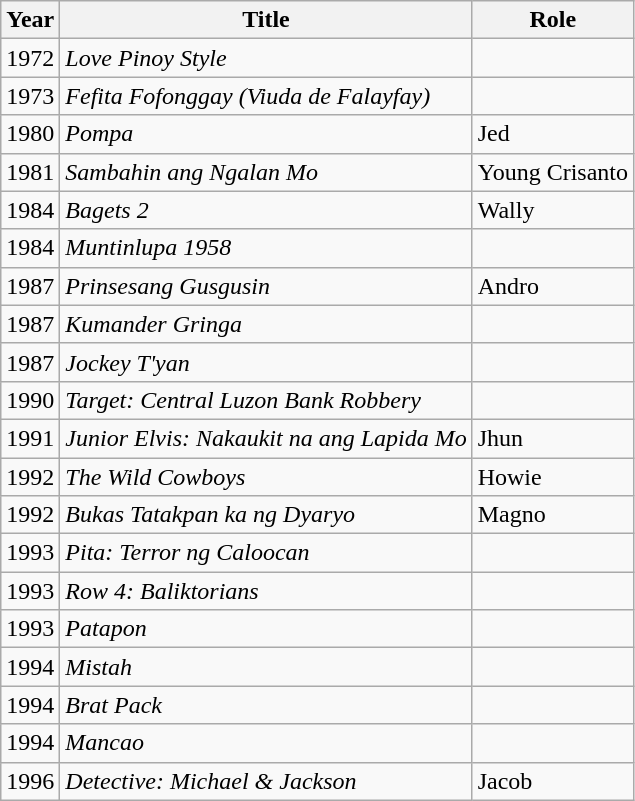<table class="wikitable">
<tr>
<th>Year</th>
<th>Title</th>
<th>Role</th>
</tr>
<tr>
<td>1972</td>
<td><em>Love Pinoy Style</em></td>
<td></td>
</tr>
<tr>
<td>1973</td>
<td><em>Fefita Fofonggay (Viuda de Falayfay)</em></td>
<td></td>
</tr>
<tr>
<td>1980</td>
<td><em>Pompa</em></td>
<td>Jed</td>
</tr>
<tr>
<td>1981</td>
<td><em>Sambahin ang Ngalan Mo</em></td>
<td>Young Crisanto</td>
</tr>
<tr>
<td>1984</td>
<td><em>Bagets 2</em></td>
<td>Wally</td>
</tr>
<tr>
<td>1984</td>
<td><em>Muntinlupa 1958</em></td>
<td></td>
</tr>
<tr>
<td>1987</td>
<td><em>Prinsesang Gusgusin</em></td>
<td>Andro</td>
</tr>
<tr>
<td>1987</td>
<td><em>Kumander Gringa</em></td>
<td></td>
</tr>
<tr>
<td>1987</td>
<td><em>Jockey T'yan</em></td>
<td></td>
</tr>
<tr>
<td>1990</td>
<td><em>Target: Central Luzon Bank Robbery</em></td>
<td></td>
</tr>
<tr>
<td>1991</td>
<td><em>Junior Elvis: Nakaukit na ang Lapida Mo</em></td>
<td>Jhun</td>
</tr>
<tr>
<td>1992</td>
<td><em>The Wild Cowboys</em></td>
<td>Howie</td>
</tr>
<tr>
<td>1992</td>
<td><em>Bukas Tatakpan ka ng Dyaryo</em></td>
<td>Magno</td>
</tr>
<tr>
<td>1993</td>
<td><em>Pita: Terror ng Caloocan</em></td>
<td></td>
</tr>
<tr>
<td>1993</td>
<td><em>Row 4: Baliktorians</em></td>
<td></td>
</tr>
<tr>
<td>1993</td>
<td><em>Patapon</em></td>
<td></td>
</tr>
<tr>
<td>1994</td>
<td><em>Mistah</em></td>
<td></td>
</tr>
<tr>
<td>1994</td>
<td><em>Brat Pack</em></td>
<td></td>
</tr>
<tr>
<td>1994</td>
<td><em>Mancao</em></td>
<td></td>
</tr>
<tr>
<td>1996</td>
<td><em>Detective: Michael & Jackson</em></td>
<td>Jacob</td>
</tr>
</table>
